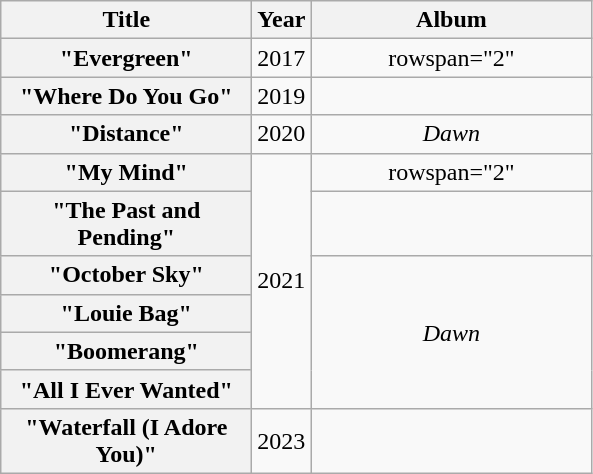<table class="wikitable plainrowheaders" style="text-align:center;">
<tr>
<th scope="col" style="width:160px;">Title</th>
<th scope="col">Year</th>
<th scope="col" style="width:180px;">Album</th>
</tr>
<tr>
<th scope="row">"Evergreen"</th>
<td>2017</td>
<td>rowspan="2" </td>
</tr>
<tr>
<th scope="row">"Where Do You Go"</th>
<td>2019</td>
</tr>
<tr>
<th scope="row">"Distance"</th>
<td>2020</td>
<td><em>Dawn</em></td>
</tr>
<tr>
<th scope="row">"My Mind"</th>
<td rowspan="6">2021</td>
<td>rowspan="2" </td>
</tr>
<tr>
<th scope="row">"The Past and Pending"</th>
</tr>
<tr>
<th scope="row">"October Sky"</th>
<td rowspan="4"><em>Dawn</em></td>
</tr>
<tr>
<th scope="row">"Louie Bag"<br></th>
</tr>
<tr>
<th scope="row">"Boomerang"</th>
</tr>
<tr>
<th scope="row">"All I Ever Wanted"</th>
</tr>
<tr>
<th scope="row">"Waterfall (I Adore You)"<br></th>
<td>2023</td>
<td></td>
</tr>
</table>
